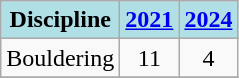<table class="wikitable" style="text-align: center">
<tr>
<th style="background: #b0e0e6">Discipline</th>
<th style="background: #b0e0e6"><a href='#'>2021</a></th>
<th style="background: #b0e0e6"><a href='#'>2024</a></th>
</tr>
<tr>
<td align="left">Bouldering</td>
<td>11</td>
<td>4</td>
</tr>
<tr>
</tr>
</table>
